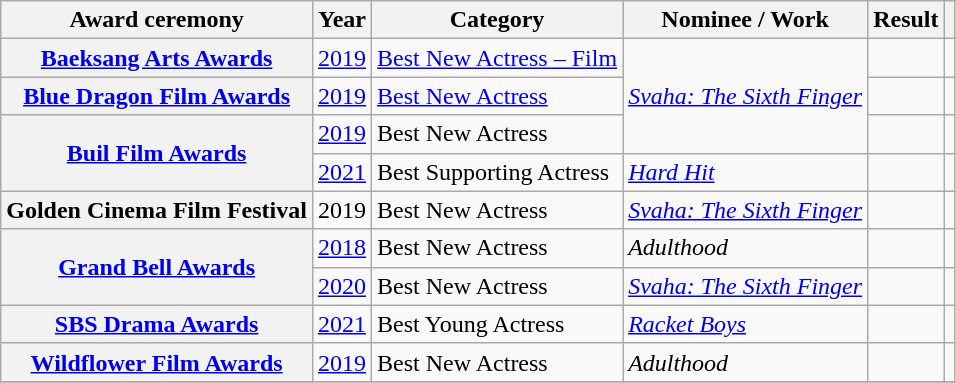<table class="wikitable plainrowheaders sortable">
<tr>
<th scope="col">Award ceremony</th>
<th scope="col">Year</th>
<th scope="col">Category</th>
<th scope="col">Nominee / Work</th>
<th scope="col">Result</th>
<th scope="col" class="unsortable"></th>
</tr>
<tr>
<th scope="row"  rowspan="1"><a href='#'>Baeksang Arts Awards</a></th>
<td style="text-align:center" rowspan="1"><a href='#'>2019</a></td>
<td><a href='#'>Best New Actress – Film</a></td>
<td rowspan="3"><em><a href='#'>Svaha: The Sixth Finger</a></em></td>
<td></td>
<td style="text-align:center"></td>
</tr>
<tr>
<th scope="row"><a href='#'>Blue Dragon Film Awards</a></th>
<td style="text-align:center"><a href='#'>2019</a></td>
<td><a href='#'>Best New Actress</a></td>
<td></td>
<td style="text-align:center"></td>
</tr>
<tr>
<th scope="row" rowspan="2"><a href='#'>Buil Film Awards</a></th>
<td style="text-align:center"><a href='#'>2019</a></td>
<td>Best New Actress</td>
<td></td>
<td style="text-align:center"></td>
</tr>
<tr>
<td style="text-align:center"><a href='#'>2021</a></td>
<td>Best Supporting Actress</td>
<td><em><a href='#'>Hard Hit</a></em></td>
<td></td>
<td style="text-align:center"></td>
</tr>
<tr>
<th scope="row">Golden Cinema Film Festival</th>
<td style="text-align:center">2019</td>
<td>Best New Actress</td>
<td rowspan="1"><em><a href='#'>Svaha: The Sixth Finger</a></em></td>
<td></td>
<td style="text-align:center"></td>
</tr>
<tr>
<th scope="row"  rowspan="2"><a href='#'>Grand Bell Awards</a></th>
<td style="text-align:center" rowspan="1"><a href='#'>2018</a></td>
<td>Best New Actress</td>
<td><em>Adulthood</em></td>
<td></td>
<td style="text-align:center"></td>
</tr>
<tr>
<td style="text-align:center" rowspan="1"><a href='#'>2020</a></td>
<td>Best New Actress</td>
<td><em><a href='#'>Svaha: The Sixth Finger</a></em></td>
<td></td>
<td style="text-align:center"></td>
</tr>
<tr>
<th scope="row"  rowspan="1"><a href='#'>SBS Drama Awards</a></th>
<td style="text-align:center" rowspan="1"><a href='#'>2021</a></td>
<td>Best Young Actress</td>
<td rowspan="1"><em><a href='#'>Racket Boys</a></em></td>
<td></td>
<td style="text-align:center"></td>
</tr>
<tr>
<th scope="row"  rowspan="1"><a href='#'>Wildflower Film Awards</a></th>
<td style="text-align:center" rowspan="1"><a href='#'>2019</a></td>
<td>Best New Actress</td>
<td><em>Adulthood</em></td>
<td></td>
<td style="text-align:center"></td>
</tr>
<tr>
</tr>
</table>
